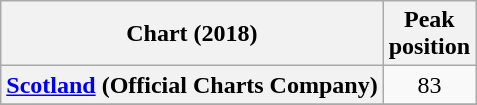<table class="wikitable sortable plainrowheaders" style="text-align:center">
<tr>
<th>Chart (2018)</th>
<th>Peak<br>position</th>
</tr>
<tr>
<th scope="row"><a href='#'>Scotland</a> (Official Charts Company)</th>
<td>83</td>
</tr>
<tr>
</tr>
</table>
